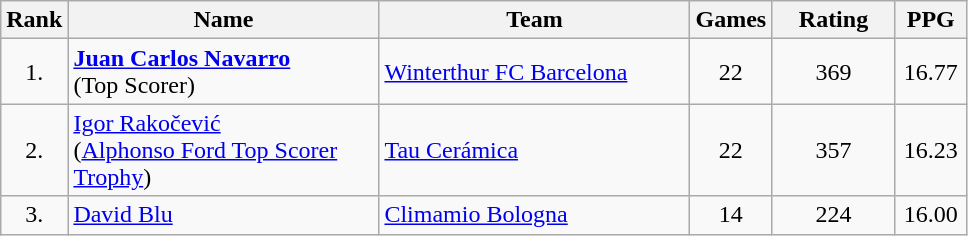<table class="wikitable sortable" style="text-align: center;">
<tr>
<th>Rank</th>
<th width=200>Name</th>
<th width=200>Team</th>
<th>Games</th>
<th width=75>Rating</th>
<th width=40>PPG</th>
</tr>
<tr>
<td>1.</td>
<td align="left"> <strong><a href='#'>Juan Carlos Navarro</a></strong> <br>(Top Scorer)</td>
<td align="left"> <a href='#'>Winterthur FC Barcelona</a></td>
<td>22</td>
<td>369</td>
<td>16.77</td>
</tr>
<tr>
<td>2.</td>
<td align="left"> <a href='#'>Igor Rakočević</a> <br>(<a href='#'>Alphonso Ford Top Scorer Trophy</a>)</td>
<td align="left"> <a href='#'>Tau Cerámica</a></td>
<td>22</td>
<td>357</td>
<td>16.23</td>
</tr>
<tr>
<td>3.</td>
<td align="left"> <a href='#'>David Blu</a></td>
<td align="left"> <a href='#'>Climamio Bologna</a></td>
<td>14</td>
<td>224</td>
<td>16.00</td>
</tr>
</table>
